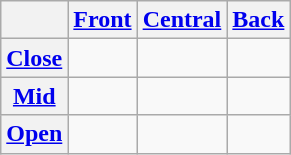<table class="wikitable" border="1">
<tr>
<th></th>
<th><a href='#'>Front</a></th>
<th><a href='#'>Central</a></th>
<th><a href='#'>Back</a></th>
</tr>
<tr align="center">
<th><strong><a href='#'>Close</a></strong></th>
<td> </td>
<td></td>
<td> </td>
</tr>
<tr align="center">
<th><strong><a href='#'>Mid</a></strong></th>
<td> </td>
<td></td>
<td> </td>
</tr>
<tr align="center">
<th><strong><a href='#'>Open</a></strong></th>
<td></td>
<td> </td>
<td></td>
</tr>
</table>
